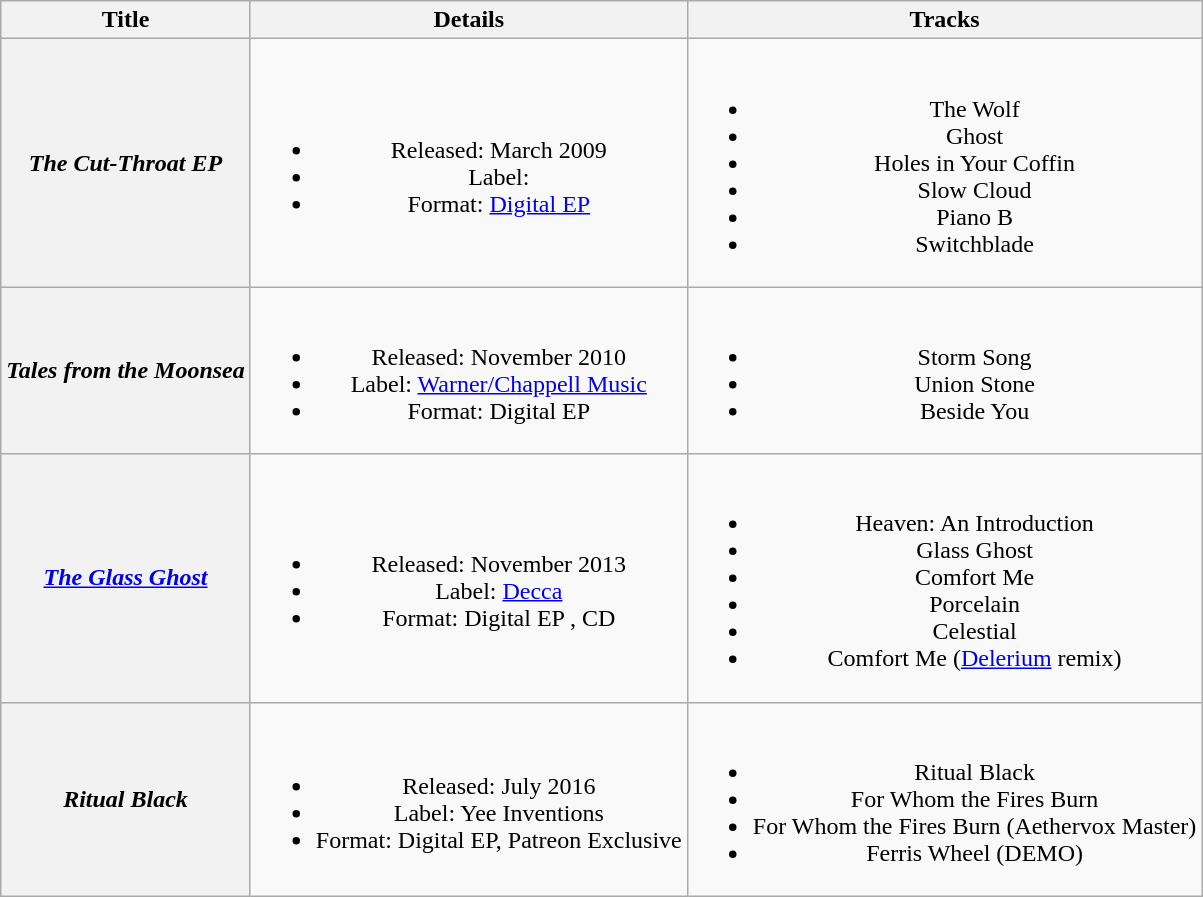<table class="wikitable plainrowheaders" style="text-align:center;">
<tr>
<th scope="col">Title</th>
<th scope="col">Details</th>
<th scope="col">Tracks</th>
</tr>
<tr>
<th scope="row"><em>The Cut-Throat EP</em></th>
<td><br><ul><li>Released: March 2009</li><li>Label:</li><li>Format: <a href='#'>Digital EP</a></li></ul></td>
<td><br><ul><li>The Wolf</li><li>Ghost</li><li>Holes in Your Coffin</li><li>Slow Cloud</li><li>Piano B</li><li>Switchblade</li></ul></td>
</tr>
<tr>
<th scope="row"><em>Tales from the Moonsea</em></th>
<td><br><ul><li>Released: November 2010</li><li>Label: <a href='#'>Warner/Chappell Music</a></li><li>Format: Digital EP</li></ul></td>
<td><br><ul><li>Storm Song</li><li>Union Stone</li><li>Beside You</li></ul></td>
</tr>
<tr>
<th scope="row"><em><a href='#'>The Glass Ghost</a></em></th>
<td><br><ul><li>Released: November 2013</li><li>Label: <a href='#'>Decca</a></li><li>Format: Digital EP , CD</li></ul></td>
<td><br><ul><li>Heaven: An Introduction</li><li>Glass Ghost</li><li>Comfort Me</li><li>Porcelain</li><li>Celestial</li><li>Comfort Me (<a href='#'>Delerium</a> remix)</li></ul></td>
</tr>
<tr>
<th scope="row"><em>Ritual Black</em></th>
<td><br><ul><li>Released: July 2016</li><li>Label: Yee Inventions</li><li>Format: Digital EP, Patreon Exclusive</li></ul></td>
<td><br><ul><li>Ritual Black</li><li>For Whom the Fires Burn</li><li>For Whom the Fires Burn (Aethervox Master)</li><li>Ferris Wheel (DEMO)</li></ul></td>
</tr>
</table>
